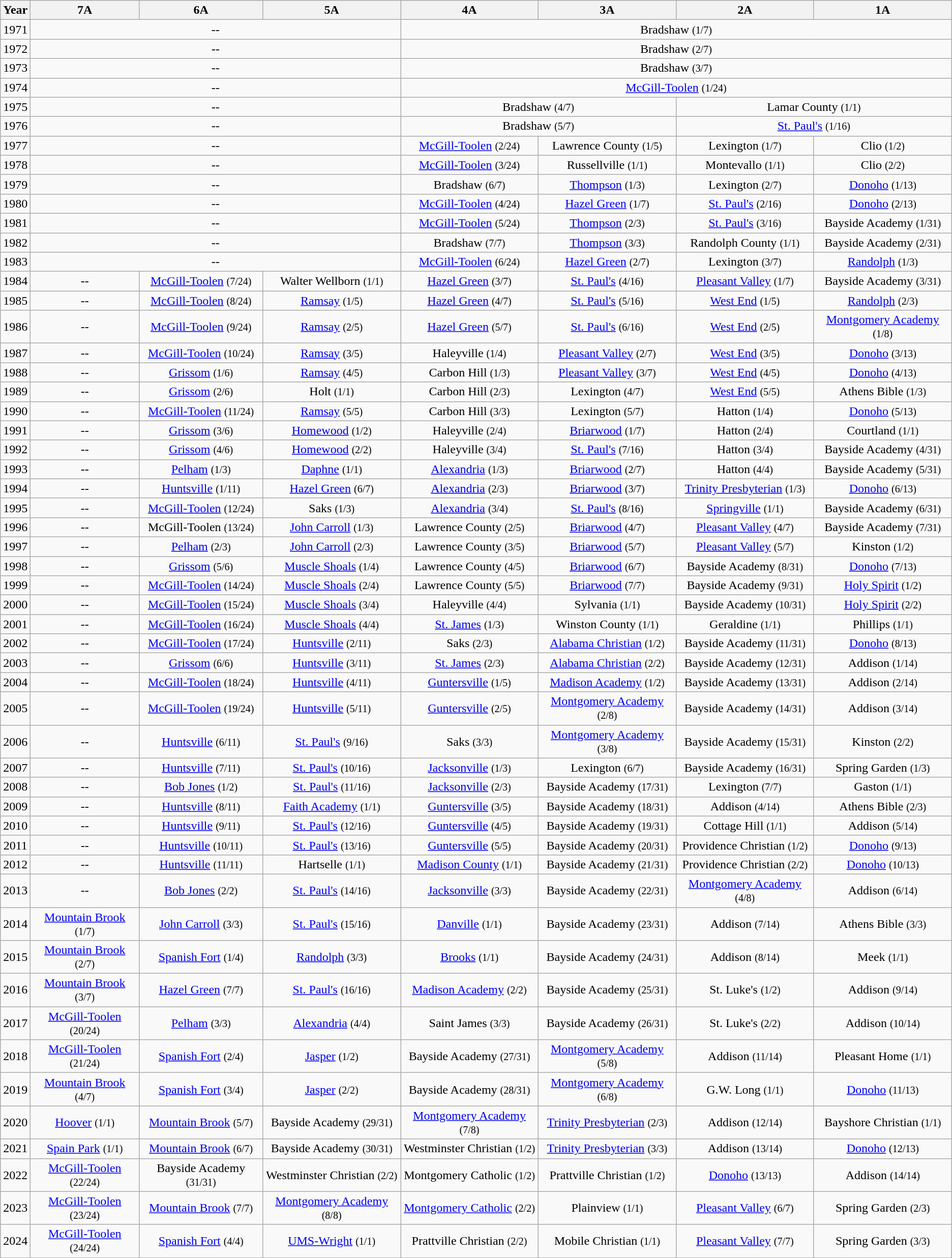<table class="wikitable" style="text-align:center">
<tr>
<th>Year</th>
<th>7A</th>
<th>6A</th>
<th>5A</th>
<th>4A</th>
<th>3A</th>
<th>2A</th>
<th>1A</th>
</tr>
<tr>
<td>1971</td>
<td colspan="3">--</td>
<td colspan="4">Bradshaw <small>(1/7)</small></td>
</tr>
<tr>
<td>1972</td>
<td colspan="3">--</td>
<td colspan="4">Bradshaw <small>(2/7)</small></td>
</tr>
<tr>
<td>1973</td>
<td colspan="3">--</td>
<td colspan="4">Bradshaw <small>(3/7)</small></td>
</tr>
<tr>
<td>1974</td>
<td colspan="3">--</td>
<td colspan="4"><a href='#'>McGill-Toolen</a> <small>(1/24)</small></td>
</tr>
<tr>
<td>1975</td>
<td colspan="3">--</td>
<td colspan="2">Bradshaw <small>(4/7)</small></td>
<td colspan="2">Lamar County <small>(1/1)</small></td>
</tr>
<tr>
<td>1976</td>
<td colspan="3">--</td>
<td colspan="2">Bradshaw <small>(5/7)</small></td>
<td colspan="2"><a href='#'>St. Paul's</a> <small>(1/16)</small></td>
</tr>
<tr>
<td>1977</td>
<td colspan="3">--</td>
<td><a href='#'>McGill-Toolen</a> <small>(2/24)</small></td>
<td>Lawrence County <small>(1/5)</small></td>
<td>Lexington <small>(1/7)</small></td>
<td>Clio <small>(1/2)</small></td>
</tr>
<tr>
<td>1978</td>
<td colspan="3">--</td>
<td><a href='#'>McGill-Toolen</a> <small>(3/24)</small></td>
<td>Russellville <small>(1/1)</small></td>
<td>Montevallo <small>(1/1)</small></td>
<td>Clio <small>(2/2)</small></td>
</tr>
<tr>
<td>1979</td>
<td colspan="3">--</td>
<td>Bradshaw <small>(6/7)</small></td>
<td><a href='#'>Thompson</a> <small>(1/3)</small></td>
<td>Lexington <small>(2/7)</small></td>
<td><a href='#'>Donoho</a> <small>(1/13)</small></td>
</tr>
<tr>
<td>1980</td>
<td colspan="3">--</td>
<td><a href='#'>McGill-Toolen</a> <small>(4/24)</small></td>
<td><a href='#'>Hazel Green</a> <small>(1/7)</small></td>
<td><a href='#'>St. Paul's</a> <small>(2/16)</small></td>
<td><a href='#'>Donoho</a> <small>(2/13)</small></td>
</tr>
<tr>
<td>1981</td>
<td colspan="3">--</td>
<td><a href='#'>McGill-Toolen</a> <small>(5/24)</small></td>
<td><a href='#'>Thompson</a> <small>(2/3)</small></td>
<td><a href='#'>St. Paul's</a> <small>(3/16)</small></td>
<td>Bayside Academy <small>(1/31)</small></td>
</tr>
<tr>
<td>1982</td>
<td colspan="3">--</td>
<td>Bradshaw <small>(7/7)</small></td>
<td><a href='#'>Thompson</a> <small>(3/3)</small></td>
<td>Randolph County <small>(1/1)</small></td>
<td>Bayside Academy <small>(2/31)</small></td>
</tr>
<tr>
<td>1983</td>
<td colspan="3">--</td>
<td><a href='#'>McGill-Toolen</a> <small>(6/24)</small></td>
<td><a href='#'>Hazel Green</a> <small>(2/7)</small></td>
<td>Lexington <small>(3/7)</small></td>
<td><a href='#'>Randolph</a> <small>(1/3)</small></td>
</tr>
<tr>
<td>1984</td>
<td>--</td>
<td><a href='#'>McGill-Toolen</a> <small>(7/24)</small></td>
<td>Walter Wellborn <small>(1/1)</small></td>
<td><a href='#'>Hazel Green</a> <small>(3/7)</small></td>
<td><a href='#'>St. Paul's</a> <small>(4/16)</small></td>
<td><a href='#'>Pleasant Valley</a> <small>(1/7)</small></td>
<td>Bayside Academy <small>(3/31)</small></td>
</tr>
<tr>
<td>1985</td>
<td>--</td>
<td><a href='#'>McGill-Toolen</a> <small>(8/24)</small></td>
<td><a href='#'>Ramsay</a> <small>(1/5)</small></td>
<td><a href='#'>Hazel Green</a> <small>(4/7)</small></td>
<td><a href='#'>St. Paul's</a> <small>(5/16)</small></td>
<td><a href='#'>West End</a> <small>(1/5)</small></td>
<td><a href='#'>Randolph</a> <small>(2/3)</small></td>
</tr>
<tr>
<td>1986</td>
<td>--</td>
<td><a href='#'>McGill-Toolen</a> <small>(9/24)</small></td>
<td><a href='#'>Ramsay</a> <small>(2/5)</small></td>
<td><a href='#'>Hazel Green</a> <small>(5/7)</small></td>
<td><a href='#'>St. Paul's</a> <small>(6/16)</small></td>
<td><a href='#'>West End</a> <small>(2/5)</small></td>
<td><a href='#'>Montgomery Academy</a> <small>(1/8)</small></td>
</tr>
<tr>
<td>1987</td>
<td>--</td>
<td><a href='#'>McGill-Toolen</a> <small>(10/24)</small></td>
<td><a href='#'>Ramsay</a> <small>(3/5)</small></td>
<td>Haleyville <small>(1/4)</small></td>
<td><a href='#'>Pleasant Valley</a> <small>(2/7)</small></td>
<td><a href='#'>West End</a> <small>(3/5)</small></td>
<td><a href='#'>Donoho</a> <small>(3/13)</small></td>
</tr>
<tr>
<td>1988</td>
<td>--</td>
<td><a href='#'>Grissom</a> <small>(1/6)</small></td>
<td><a href='#'>Ramsay</a> <small>(4/5)</small></td>
<td>Carbon Hill <small>(1/3)</small></td>
<td><a href='#'>Pleasant Valley</a> <small>(3/7)</small></td>
<td><a href='#'>West End</a> <small>(4/5)</small></td>
<td><a href='#'>Donoho</a> <small>(4/13)</small></td>
</tr>
<tr>
<td>1989</td>
<td>--</td>
<td><a href='#'>Grissom</a> <small>(2/6)</small></td>
<td>Holt <small>(1/1)</small></td>
<td>Carbon Hill <small>(2/3)</small></td>
<td>Lexington <small>(4/7)</small></td>
<td><a href='#'>West End</a> <small>(5/5)</small></td>
<td>Athens Bible <small>(1/3)</small></td>
</tr>
<tr>
<td>1990</td>
<td>--</td>
<td><a href='#'>McGill-Toolen</a> <small>(11/24)</small></td>
<td><a href='#'>Ramsay</a> <small>(5/5)</small></td>
<td>Carbon Hill <small>(3/3)</small></td>
<td>Lexington <small>(5/7)</small></td>
<td>Hatton <small>(1/4)</small></td>
<td><a href='#'>Donoho</a> <small>(5/13)</small></td>
</tr>
<tr>
<td>1991</td>
<td>--</td>
<td><a href='#'>Grissom</a> <small>(3/6)</small></td>
<td><a href='#'>Homewood</a> <small>(1/2)</small></td>
<td>Haleyville <small>(2/4)</small></td>
<td><a href='#'>Briarwood</a> <small>(1/7)</small></td>
<td>Hatton <small>(2/4)</small></td>
<td>Courtland <small>(1/1)</small></td>
</tr>
<tr>
<td>1992</td>
<td>--</td>
<td><a href='#'>Grissom</a> <small>(4/6)</small></td>
<td><a href='#'>Homewood</a> <small>(2/2)</small></td>
<td>Haleyville <small>(3/4)</small></td>
<td><a href='#'>St. Paul's</a> <small>(7/16)</small></td>
<td>Hatton <small>(3/4)</small></td>
<td>Bayside Academy <small>(4/31)</small></td>
</tr>
<tr>
<td>1993</td>
<td>--</td>
<td><a href='#'>Pelham</a> <small>(1/3)</small></td>
<td><a href='#'>Daphne</a> <small>(1/1)</small></td>
<td><a href='#'>Alexandria</a> <small>(1/3)</small></td>
<td><a href='#'>Briarwood</a> <small>(2/7)</small></td>
<td>Hatton <small>(4/4)</small></td>
<td>Bayside Academy <small>(5/31)</small></td>
</tr>
<tr>
<td>1994</td>
<td>--</td>
<td><a href='#'>Huntsville</a> <small>(1/11)</small></td>
<td><a href='#'>Hazel Green</a> <small>(6/7)</small></td>
<td><a href='#'>Alexandria</a> <small>(2/3)</small></td>
<td><a href='#'>Briarwood</a> <small>(3/7)</small></td>
<td><a href='#'>Trinity Presbyterian</a> <small>(1/3)</small></td>
<td><a href='#'>Donoho</a> <small>(6/13)</small></td>
</tr>
<tr>
<td>1995</td>
<td>--</td>
<td><a href='#'>McGill-Toolen</a> <small>(12/24)</small></td>
<td>Saks <small>(1/3)</small></td>
<td><a href='#'>Alexandria</a> <small>(3/4)</small></td>
<td><a href='#'>St. Paul's</a> <small>(8/16)</small></td>
<td><a href='#'>Springville</a> <small>(1/1)</small></td>
<td>Bayside Academy <small>(6/31)</small></td>
</tr>
<tr>
<td>1996</td>
<td>--</td>
<td>McGill-Toolen <small>(13/24)</small></td>
<td><a href='#'>John Carroll</a> <small>(1/3)</small></td>
<td>Lawrence County <small>(2/5)</small></td>
<td><a href='#'>Briarwood</a> <small>(4/7)</small></td>
<td><a href='#'>Pleasant Valley</a> <small>(4/7)</small></td>
<td>Bayside Academy <small>(7/31)</small></td>
</tr>
<tr>
<td>1997</td>
<td>--</td>
<td><a href='#'>Pelham</a> <small>(2/3)</small></td>
<td><a href='#'>John Carroll</a> <small>(2/3)</small></td>
<td>Lawrence County <small>(3/5)</small></td>
<td><a href='#'>Briarwood</a> <small>(5/7)</small></td>
<td><a href='#'>Pleasant Valley</a> <small>(5/7)</small></td>
<td>Kinston <small>(1/2)</small></td>
</tr>
<tr>
<td>1998</td>
<td>--</td>
<td><a href='#'>Grissom</a> <small>(5/6)</small></td>
<td><a href='#'>Muscle Shoals</a> <small>(1/4)</small></td>
<td>Lawrence County <small>(4/5)</small></td>
<td><a href='#'>Briarwood</a> <small>(6/7)</small></td>
<td>Bayside Academy <small>(8/31)</small></td>
<td><a href='#'>Donoho</a> <small>(7/13)</small></td>
</tr>
<tr>
<td>1999</td>
<td>--</td>
<td><a href='#'>McGill-Toolen</a> <small>(14/24)</small></td>
<td><a href='#'>Muscle Shoals</a> <small>(2/4)</small></td>
<td>Lawrence County <small>(5/5)</small></td>
<td><a href='#'>Briarwood</a> <small>(7/7)</small></td>
<td>Bayside Academy <small>(9/31)</small></td>
<td><a href='#'>Holy Spirit</a> <small>(1/2)</small></td>
</tr>
<tr>
<td>2000</td>
<td>--</td>
<td><a href='#'>McGill-Toolen</a> <small>(15/24)</small></td>
<td><a href='#'>Muscle Shoals</a> <small>(3/4)</small></td>
<td>Haleyville <small>(4/4)</small></td>
<td>Sylvania <small>(1/1)</small></td>
<td>Bayside Academy <small>(10/31)</small></td>
<td><a href='#'>Holy Spirit</a> <small>(2/2)</small></td>
</tr>
<tr>
<td>2001</td>
<td>--</td>
<td><a href='#'>McGill-Toolen</a> <small>(16/24)</small></td>
<td><a href='#'>Muscle Shoals</a> <small>(4/4)</small></td>
<td><a href='#'>St. James</a> <small>(1/3)</small></td>
<td>Winston County <small>(1/1)</small></td>
<td>Geraldine <small>(1/1)</small></td>
<td>Phillips <small>(1/1)</small></td>
</tr>
<tr>
<td>2002</td>
<td>--</td>
<td><a href='#'>McGill-Toolen</a> <small>(17/24)</small></td>
<td><a href='#'>Huntsville</a> <small>(2/11)</small></td>
<td>Saks <small>(2/3)</small></td>
<td><a href='#'>Alabama Christian</a> <small>(1/2)</small></td>
<td>Bayside Academy <small>(11/31)</small></td>
<td><a href='#'>Donoho</a> <small>(8/13)</small></td>
</tr>
<tr>
<td>2003</td>
<td>--</td>
<td><a href='#'>Grissom</a> <small>(6/6)</small></td>
<td><a href='#'>Huntsville</a> <small>(3/11)</small></td>
<td><a href='#'>St. James</a> <small>(2/3)</small></td>
<td><a href='#'>Alabama Christian</a> <small>(2/2)</small></td>
<td>Bayside Academy <small>(12/31)</small></td>
<td>Addison <small>(1/14)</small></td>
</tr>
<tr>
<td>2004</td>
<td>--</td>
<td><a href='#'>McGill-Toolen</a> <small>(18/24)</small></td>
<td><a href='#'>Huntsville</a> <small>(4/11)</small></td>
<td><a href='#'>Guntersville</a> <small>(1/5)</small></td>
<td><a href='#'>Madison Academy</a> <small>(1/2)</small></td>
<td>Bayside Academy <small>(13/31)</small></td>
<td>Addison <small>(2/14)</small></td>
</tr>
<tr>
<td>2005</td>
<td>--</td>
<td><a href='#'>McGill-Toolen</a> <small>(19/24)</small></td>
<td><a href='#'>Huntsville</a> <small>(5/11)</small></td>
<td><a href='#'>Guntersville</a> <small>(2/5)</small></td>
<td><a href='#'>Montgomery Academy</a> <small>(2/8)</small></td>
<td>Bayside Academy <small>(14/31)</small></td>
<td>Addison <small>(3/14)</small></td>
</tr>
<tr>
<td>2006</td>
<td>--</td>
<td><a href='#'>Huntsville</a> <small>(6/11)</small></td>
<td><a href='#'>St. Paul's</a> <small>(9/16)</small></td>
<td>Saks <small>(3/3)</small></td>
<td><a href='#'>Montgomery Academy</a> <small>(3/8)</small></td>
<td>Bayside Academy <small>(15/31)</small></td>
<td>Kinston <small>(2/2)</small></td>
</tr>
<tr>
<td>2007</td>
<td>--</td>
<td><a href='#'>Huntsville</a> <small>(7/11)</small></td>
<td><a href='#'>St. Paul's</a> <small>(10/16)</small></td>
<td><a href='#'>Jacksonville</a> <small>(1/3)</small></td>
<td>Lexington <small>(6/7)</small></td>
<td>Bayside Academy <small>(16/31)</small></td>
<td>Spring Garden <small>(1/3)</small></td>
</tr>
<tr>
<td>2008</td>
<td>--</td>
<td><a href='#'>Bob Jones</a> <small>(1/2)</small></td>
<td><a href='#'>St. Paul's</a> <small>(11/16)</small></td>
<td><a href='#'>Jacksonville</a> <small>(2/3)</small></td>
<td>Bayside Academy <small>(17/31)</small></td>
<td>Lexington <small>(7/7)</small></td>
<td>Gaston <small>(1/1)</small></td>
</tr>
<tr>
<td>2009</td>
<td>--</td>
<td><a href='#'>Huntsville</a> <small>(8/11)</small></td>
<td><a href='#'>Faith Academy</a> <small>(1/1)</small></td>
<td><a href='#'>Guntersville</a> <small>(3/5)</small></td>
<td>Bayside Academy <small>(18/31)</small></td>
<td>Addison <small>(4/14)</small></td>
<td>Athens Bible <small>(2/3)</small></td>
</tr>
<tr>
<td>2010</td>
<td>--</td>
<td><a href='#'>Huntsville</a> <small>(9/11)</small></td>
<td><a href='#'>St. Paul's</a> <small>(12/16)</small></td>
<td><a href='#'>Guntersville</a> <small>(4/5)</small></td>
<td>Bayside Academy <small>(19/31)</small></td>
<td>Cottage Hill <small>(1/1)</small></td>
<td>Addison <small>(5/14)</small></td>
</tr>
<tr>
<td>2011</td>
<td>--</td>
<td><a href='#'>Huntsville</a> <small>(10/11)</small></td>
<td><a href='#'>St. Paul's</a> <small>(13/16)</small></td>
<td><a href='#'>Guntersville</a> <small>(5/5)</small></td>
<td>Bayside Academy <small>(20/31)</small></td>
<td>Providence Christian <small>(1/2)</small></td>
<td><a href='#'>Donoho</a> <small>(9/13)</small></td>
</tr>
<tr>
<td>2012</td>
<td>--</td>
<td><a href='#'>Huntsville</a> <small>(11/11)</small></td>
<td>Hartselle <small>(1/1)</small></td>
<td><a href='#'>Madison County</a> <small>(1/1)</small></td>
<td>Bayside Academy <small>(21/31)</small></td>
<td>Providence Christian <small>(2/2)</small></td>
<td><a href='#'>Donoho</a> <small>(10/13)</small></td>
</tr>
<tr>
<td>2013</td>
<td>--</td>
<td><a href='#'>Bob Jones</a> <small>(2/2)</small></td>
<td><a href='#'>St. Paul's</a> <small>(14/16)</small></td>
<td><a href='#'>Jacksonville</a> <small>(3/3)</small></td>
<td>Bayside Academy <small>(22/31)</small></td>
<td><a href='#'>Montgomery Academy</a> <small>(4/8)</small></td>
<td>Addison <small>(6/14)</small></td>
</tr>
<tr>
<td>2014</td>
<td><a href='#'>Mountain Brook</a> <small>(1/7)</small></td>
<td><a href='#'>John Carroll</a> <small>(3/3)</small></td>
<td><a href='#'>St. Paul's</a> <small>(15/16)</small></td>
<td><a href='#'>Danville</a> <small>(1/1)</small></td>
<td>Bayside Academy <small>(23/31)</small></td>
<td>Addison <small>(7/14)</small></td>
<td>Athens Bible <small>(3/3)</small></td>
</tr>
<tr>
<td>2015</td>
<td><a href='#'>Mountain Brook</a> <small>(2/7)</small></td>
<td><a href='#'>Spanish Fort</a> <small>(1/4)</small></td>
<td><a href='#'>Randolph</a> <small>(3/3)</small></td>
<td><a href='#'>Brooks</a> <small>(1/1)</small></td>
<td>Bayside Academy <small>(24/31)</small></td>
<td>Addison <small>(8/14)</small></td>
<td>Meek <small>(1/1)</small></td>
</tr>
<tr>
<td>2016</td>
<td><a href='#'>Mountain Brook</a> <small>(3/7)</small></td>
<td><a href='#'>Hazel Green</a> <small>(7/7)</small></td>
<td><a href='#'>St. Paul's</a> <small>(16/16)</small></td>
<td><a href='#'>Madison Academy</a> <small>(2/2)</small></td>
<td>Bayside Academy <small>(25/31)</small></td>
<td>St. Luke's <small>(1/2)</small></td>
<td>Addison <small>(9/14)</small></td>
</tr>
<tr>
<td>2017</td>
<td><a href='#'>McGill-Toolen</a> <small>(20/24)</small></td>
<td><a href='#'>Pelham</a> <small>(3/3)</small></td>
<td><a href='#'>Alexandria</a> <small>(4/4)</small></td>
<td>Saint James <small>(3/3)</small></td>
<td>Bayside Academy <small>(26/31)</small></td>
<td>St. Luke's <small>(2/2)</small></td>
<td>Addison <small>(10/14)</small></td>
</tr>
<tr>
<td>2018</td>
<td><a href='#'>McGill-Toolen</a> <small>(21/24)</small></td>
<td><a href='#'>Spanish Fort</a> <small>(2/4)</small></td>
<td><a href='#'>Jasper</a> <small>(1/2)</small></td>
<td>Bayside Academy <small>(27/31)</small></td>
<td><a href='#'>Montgomery Academy</a> <small>(5/8)</small></td>
<td>Addison <small>(11/14)</small></td>
<td>Pleasant Home <small>(1/1)</small></td>
</tr>
<tr>
<td>2019</td>
<td><a href='#'>Mountain Brook</a> <small>(4/7)</small></td>
<td><a href='#'>Spanish Fort</a> <small>(3/4)</small></td>
<td><a href='#'>Jasper</a> <small>(2/2)</small></td>
<td>Bayside Academy <small>(28/31)</small></td>
<td><a href='#'>Montgomery Academy</a> <small>(6/8)</small></td>
<td>G.W. Long <small>(1/1)</small></td>
<td><a href='#'>Donoho</a> <small>(11/13)</small></td>
</tr>
<tr>
<td>2020</td>
<td><a href='#'>Hoover</a> <small>(1/1)</small></td>
<td><a href='#'>Mountain Brook</a> <small>(5/7)</small></td>
<td>Bayside Academy <small>(29/31)</small></td>
<td><a href='#'>Montgomery Academy</a> <small>(7/8)</small></td>
<td><a href='#'>Trinity Presbyterian</a> <small>(2/3)</small></td>
<td>Addison <small>(12/14)</small></td>
<td>Bayshore Christian <small>(1/1)</small></td>
</tr>
<tr>
<td>2021</td>
<td><a href='#'>Spain Park</a> <small>(1/1)</small></td>
<td><a href='#'>Mountain Brook</a> <small>(6/7)</small></td>
<td>Bayside Academy <small>(30/31)</small></td>
<td>Westminster Christian <small>(1/2)</small></td>
<td><a href='#'>Trinity Presbyterian</a> <small>(3/3)</small></td>
<td>Addison <small>(13/14)</small></td>
<td><a href='#'>Donoho</a> <small>(12/13)</small></td>
</tr>
<tr>
<td>2022</td>
<td><a href='#'>McGill-Toolen</a> <small>(22/24)</small></td>
<td>Bayside Academy <small>(31/31)</small></td>
<td>Westminster Christian <small>(2/2)</small></td>
<td>Montgomery Catholic <small>(1/2)</small></td>
<td>Prattville Christian <small>(1/2)</small></td>
<td><a href='#'>Donoho</a> <small>(13/13)</small></td>
<td>Addison <small>(14/14)</small></td>
</tr>
<tr>
<td>2023</td>
<td><a href='#'>McGill-Toolen</a> <small>(23/24)</small></td>
<td><a href='#'>Mountain Brook</a> <small>(7/7)</small></td>
<td><a href='#'>Montgomery Academy</a> <small>(8/8)</small></td>
<td><a href='#'>Montgomery Catholic</a> <small>(2/2)</small></td>
<td>Plainview <small>(1/1)</small></td>
<td><a href='#'>Pleasant Valley</a> <small>(6/7)</small></td>
<td>Spring Garden <small>(2/3)</small></td>
</tr>
<tr>
<td>2024</td>
<td><a href='#'>McGill-Toolen</a> <small>(24/24)</small></td>
<td><a href='#'>Spanish Fort</a> <small>(4/4)</small></td>
<td><a href='#'>UMS-Wright</a> <small>(1/1)</small></td>
<td>Prattville Christian <small>(2/2)</small></td>
<td>Mobile Christian <small>(1/1)</small></td>
<td><a href='#'>Pleasant Valley</a> <small>(7/7)</small></td>
<td>Spring Garden <small>(3/3)</small></td>
</tr>
</table>
